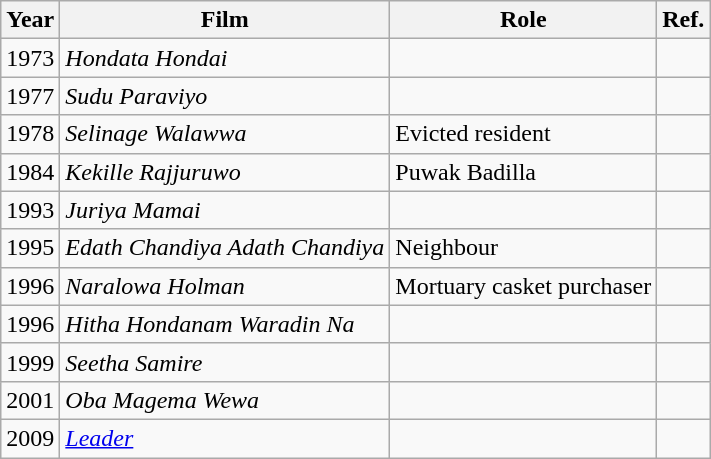<table class="wikitable">
<tr>
<th>Year</th>
<th>Film</th>
<th>Role</th>
<th>Ref.</th>
</tr>
<tr>
<td>1973</td>
<td><em>Hondata Hondai</em></td>
<td></td>
<td></td>
</tr>
<tr>
<td>1977</td>
<td><em>Sudu Paraviyo</em></td>
<td></td>
<td></td>
</tr>
<tr>
<td>1978</td>
<td><em>Selinage Walawwa</em></td>
<td>Evicted resident</td>
<td></td>
</tr>
<tr>
<td>1984</td>
<td><em>Kekille Rajjuruwo</em></td>
<td>Puwak Badilla</td>
<td></td>
</tr>
<tr>
<td>1993</td>
<td><em>Juriya Mamai</em></td>
<td></td>
<td></td>
</tr>
<tr>
<td>1995</td>
<td><em>Edath Chandiya Adath Chandiya</em></td>
<td>Neighbour</td>
<td></td>
</tr>
<tr>
<td>1996</td>
<td><em>Naralowa Holman</em></td>
<td>Mortuary casket purchaser</td>
<td></td>
</tr>
<tr>
<td>1996</td>
<td><em>Hitha Hondanam Waradin Na</em></td>
<td></td>
<td></td>
</tr>
<tr>
<td>1999</td>
<td><em>Seetha Samire</em></td>
<td></td>
<td></td>
</tr>
<tr>
<td>2001</td>
<td><em>Oba Magema Wewa</em></td>
<td></td>
<td></td>
</tr>
<tr>
<td>2009</td>
<td><em><a href='#'>Leader</a></em></td>
<td></td>
<td></td>
</tr>
</table>
